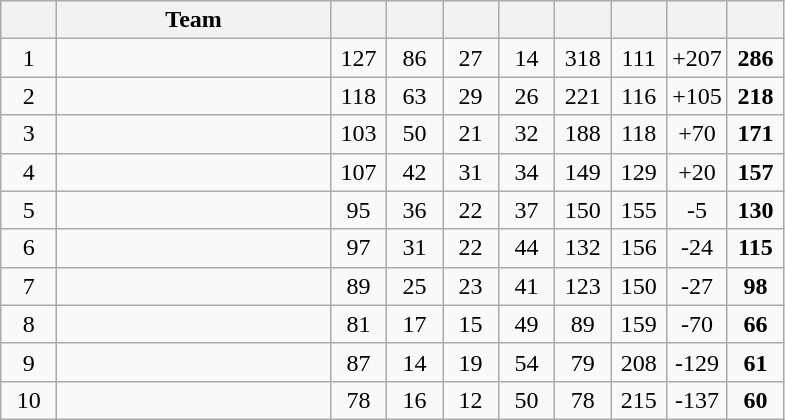<table class="wikitable" style="text-align:center;">
<tr>
<th width="30"></th>
<th width="175">Team</th>
<th width="30"></th>
<th width="30"></th>
<th width="30"></th>
<th width="30"></th>
<th width="30"></th>
<th width="30"></th>
<th width="30"></th>
<th width="30"></th>
</tr>
<tr>
<td>1</td>
<td align=left></td>
<td>127</td>
<td>86</td>
<td>27</td>
<td>14</td>
<td>318</td>
<td>111</td>
<td>+207</td>
<td><strong>286</strong></td>
</tr>
<tr>
<td>2</td>
<td align=left></td>
<td>118</td>
<td>63</td>
<td>29</td>
<td>26</td>
<td>221</td>
<td>116</td>
<td>+105</td>
<td><strong>218</strong></td>
</tr>
<tr>
<td>3</td>
<td align=left></td>
<td>103</td>
<td>50</td>
<td>21</td>
<td>32</td>
<td>188</td>
<td>118</td>
<td>+70</td>
<td><strong>171</strong></td>
</tr>
<tr>
<td>4</td>
<td align=left></td>
<td>107</td>
<td>42</td>
<td>31</td>
<td>34</td>
<td>149</td>
<td>129</td>
<td>+20</td>
<td><strong>157</strong></td>
</tr>
<tr>
<td>5</td>
<td align=left></td>
<td>95</td>
<td>36</td>
<td>22</td>
<td>37</td>
<td>150</td>
<td>155</td>
<td>-5</td>
<td><strong>130</strong></td>
</tr>
<tr>
<td>6</td>
<td align=left></td>
<td>97</td>
<td>31</td>
<td>22</td>
<td>44</td>
<td>132</td>
<td>156</td>
<td>-24</td>
<td><strong>115</strong></td>
</tr>
<tr>
<td>7</td>
<td align=left></td>
<td>89</td>
<td>25</td>
<td>23</td>
<td>41</td>
<td>123</td>
<td>150</td>
<td>-27</td>
<td><strong>98</strong></td>
</tr>
<tr>
<td>8</td>
<td align=left></td>
<td>81</td>
<td>17</td>
<td>15</td>
<td>49</td>
<td>89</td>
<td>159</td>
<td>-70</td>
<td><strong>66</strong></td>
</tr>
<tr>
<td>9</td>
<td align=left></td>
<td>87</td>
<td>14</td>
<td>19</td>
<td>54</td>
<td>79</td>
<td>208</td>
<td>-129</td>
<td><strong>61</strong></td>
</tr>
<tr>
<td>10</td>
<td align=left></td>
<td>78</td>
<td>16</td>
<td>12</td>
<td>50</td>
<td>78</td>
<td>215</td>
<td>-137</td>
<td><strong>60</strong></td>
</tr>
</table>
